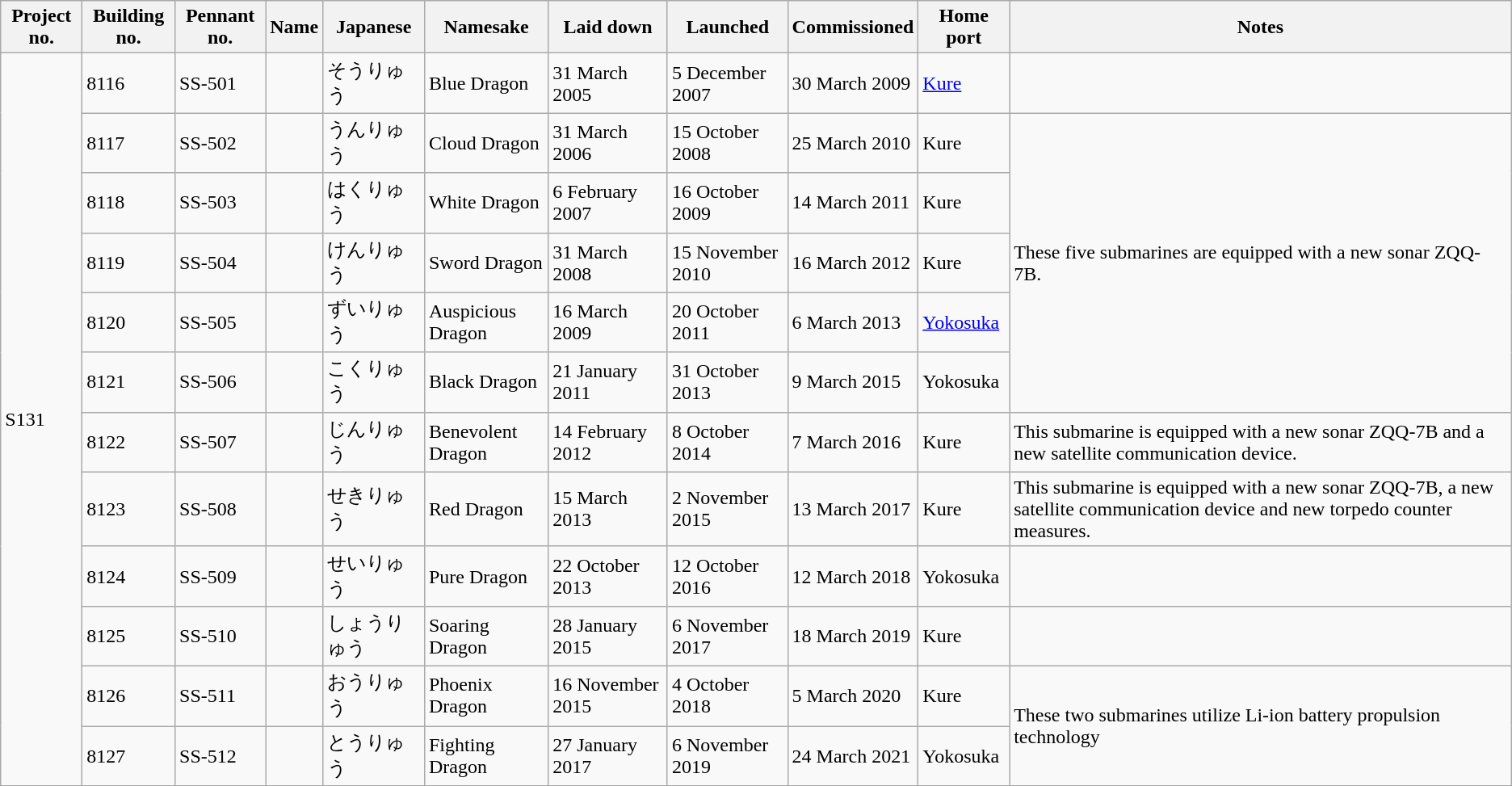<table class="wikitable">
<tr>
<th>Project no.</th>
<th>Building no.</th>
<th>Pennant no.</th>
<th>Name</th>
<th>Japanese</th>
<th>Namesake</th>
<th>Laid down</th>
<th>Launched</th>
<th>Commissioned</th>
<th>Home port</th>
<th>Notes</th>
</tr>
<tr>
<td rowspan="12">S131</td>
<td>8116</td>
<td>SS-501</td>
<td></td>
<td>そうりゅう</td>
<td>Blue Dragon</td>
<td>31 March 2005</td>
<td>5 December 2007</td>
<td>30 March 2009</td>
<td><a href='#'>Kure</a></td>
<td></td>
</tr>
<tr>
<td>8117</td>
<td>SS-502</td>
<td></td>
<td>うんりゅう</td>
<td>Cloud Dragon</td>
<td>31 March 2006</td>
<td>15 October 2008</td>
<td>25 March 2010</td>
<td>Kure</td>
<td rowspan="5">These five submarines are equipped with a new sonar ZQQ-7B.</td>
</tr>
<tr>
<td>8118</td>
<td>SS-503</td>
<td></td>
<td>はくりゅう</td>
<td>White Dragon</td>
<td>6 February 2007</td>
<td>16 October 2009</td>
<td>14 March 2011</td>
<td>Kure</td>
</tr>
<tr>
<td>8119</td>
<td>SS-504</td>
<td></td>
<td>けんりゅう</td>
<td>Sword Dragon</td>
<td>31 March 2008</td>
<td>15 November 2010</td>
<td>16 March 2012</td>
<td>Kure</td>
</tr>
<tr>
<td>8120</td>
<td>SS-505</td>
<td></td>
<td>ずいりゅう</td>
<td>Auspicious Dragon</td>
<td>16 March 2009</td>
<td>20 October 2011</td>
<td>6 March 2013</td>
<td><a href='#'>Yokosuka</a></td>
</tr>
<tr>
<td>8121</td>
<td>SS-506</td>
<td></td>
<td>こくりゅう</td>
<td>Black Dragon</td>
<td>21 January 2011</td>
<td>31 October 2013</td>
<td>9 March 2015</td>
<td>Yokosuka</td>
</tr>
<tr>
<td>8122</td>
<td>SS-507</td>
<td></td>
<td>じんりゅう</td>
<td>Benevolent Dragon</td>
<td>14 February 2012</td>
<td>8 October 2014</td>
<td>7 March 2016</td>
<td>Kure</td>
<td>This submarine is equipped with a new sonar ZQQ-7B and a new satellite communication device.</td>
</tr>
<tr>
<td>8123</td>
<td>SS-508</td>
<td></td>
<td>せきりゅう</td>
<td>Red Dragon</td>
<td>15 March 2013</td>
<td>2 November 2015</td>
<td>13 March 2017</td>
<td>Kure</td>
<td>This submarine is equipped with a new sonar ZQQ-7B, a new satellite communication device and new torpedo counter measures.</td>
</tr>
<tr>
<td>8124</td>
<td>SS-509</td>
<td></td>
<td>せいりゅう</td>
<td>Pure Dragon</td>
<td>22 October 2013</td>
<td>12 October 2016</td>
<td>12 March 2018</td>
<td>Yokosuka</td>
<td></td>
</tr>
<tr>
<td>8125</td>
<td>SS-510</td>
<td></td>
<td>しょうりゅう</td>
<td>Soaring Dragon</td>
<td>28 January 2015</td>
<td>6 November 2017</td>
<td>18 March 2019</td>
<td>Kure</td>
<td></td>
</tr>
<tr>
<td>8126</td>
<td>SS-511</td>
<td></td>
<td>おうりゅう</td>
<td>Phoenix Dragon</td>
<td>16 November 2015</td>
<td>4 October 2018</td>
<td>5 March 2020</td>
<td>Kure</td>
<td rowspan="2">These two submarines utilize Li-ion battery propulsion technology</td>
</tr>
<tr>
<td>8127</td>
<td>SS-512</td>
<td></td>
<td>とうりゅう</td>
<td>Fighting Dragon</td>
<td>27 January 2017</td>
<td>6 November 2019</td>
<td>24 March 2021</td>
<td>Yokosuka</td>
</tr>
</table>
